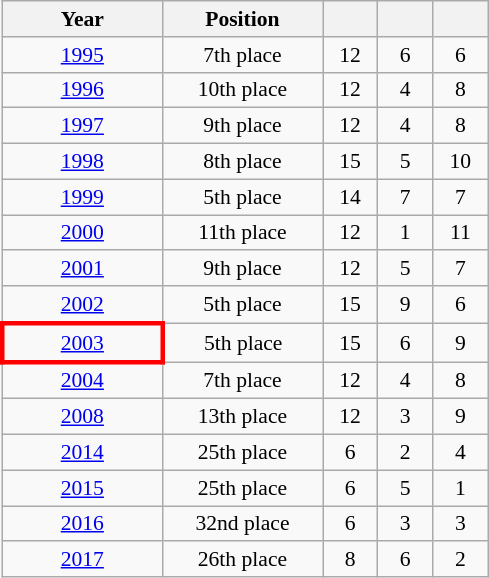<table class="wikitable" style="text-align: center;font-size:90%;">
<tr>
<th width=100>Year</th>
<th width=100>Position</th>
<th width=30></th>
<th width=30></th>
<th width=30></th>
</tr>
<tr>
<td> <a href='#'>1995</a></td>
<td>7th place</td>
<td>12</td>
<td>6</td>
<td>6</td>
</tr>
<tr>
<td> <a href='#'>1996</a></td>
<td>10th place</td>
<td>12</td>
<td>4</td>
<td>8</td>
</tr>
<tr>
<td> <a href='#'>1997</a></td>
<td>9th place</td>
<td>12</td>
<td>4</td>
<td>8</td>
</tr>
<tr>
<td> <a href='#'>1998</a></td>
<td>8th place</td>
<td>15</td>
<td>5</td>
<td>10</td>
</tr>
<tr>
<td> <a href='#'>1999</a></td>
<td>5th place</td>
<td>14</td>
<td>7</td>
<td>7</td>
</tr>
<tr>
<td> <a href='#'>2000</a></td>
<td>11th place</td>
<td>12</td>
<td>1</td>
<td>11</td>
</tr>
<tr>
<td> <a href='#'>2001</a></td>
<td>9th place</td>
<td>12</td>
<td>5</td>
<td>7</td>
</tr>
<tr>
<td> <a href='#'>2002</a></td>
<td>5th place</td>
<td>15</td>
<td>9</td>
<td>6</td>
</tr>
<tr>
<td style="border: 3px solid red"> <a href='#'>2003</a></td>
<td>5th place</td>
<td>15</td>
<td>6</td>
<td>9</td>
</tr>
<tr>
<td> <a href='#'>2004</a></td>
<td>7th place</td>
<td>12</td>
<td>4</td>
<td>8</td>
</tr>
<tr>
<td> <a href='#'>2008</a></td>
<td>13th place</td>
<td>12</td>
<td>3</td>
<td>9</td>
</tr>
<tr>
<td> <a href='#'>2014</a></td>
<td>25th place</td>
<td>6</td>
<td>2</td>
<td>4</td>
</tr>
<tr>
<td> <a href='#'>2015</a></td>
<td>25th place</td>
<td>6</td>
<td>5</td>
<td>1</td>
</tr>
<tr>
<td> <a href='#'>2016</a></td>
<td>32nd place</td>
<td>6</td>
<td>3</td>
<td>3</td>
</tr>
<tr>
<td> <a href='#'>2017</a></td>
<td>26th place</td>
<td>8</td>
<td>6</td>
<td>2</td>
</tr>
</table>
